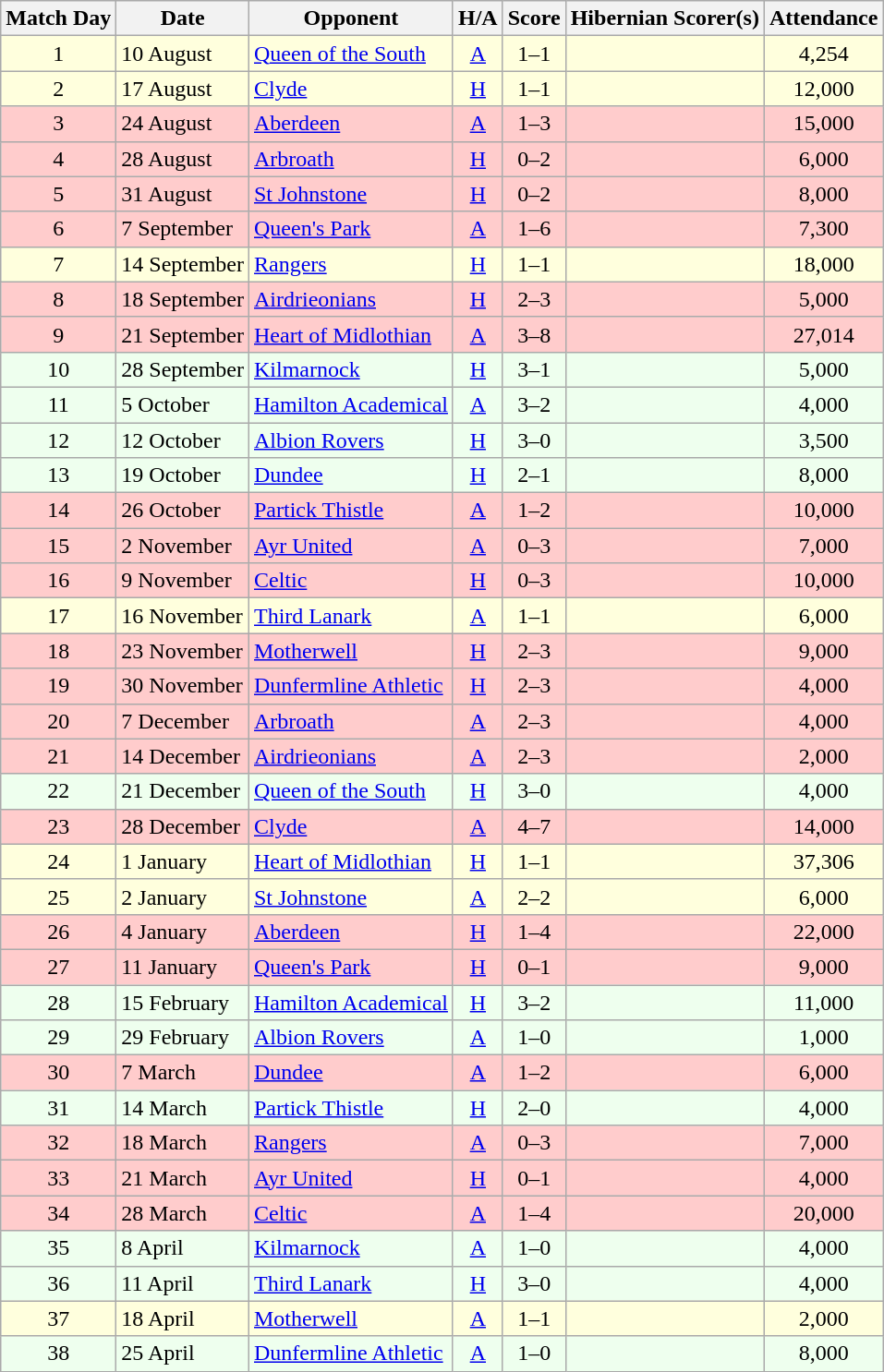<table class="wikitable" style="text-align:center">
<tr>
<th>Match Day</th>
<th>Date</th>
<th>Opponent</th>
<th>H/A</th>
<th>Score</th>
<th>Hibernian Scorer(s)</th>
<th>Attendance</th>
</tr>
<tr bgcolor=#FFFFDD>
<td>1</td>
<td align=left>10 August</td>
<td align=left><a href='#'>Queen of the South</a></td>
<td><a href='#'>A</a></td>
<td>1–1</td>
<td align=left></td>
<td>4,254</td>
</tr>
<tr bgcolor=#FFFFDD>
<td>2</td>
<td align=left>17 August</td>
<td align=left><a href='#'>Clyde</a></td>
<td><a href='#'>H</a></td>
<td>1–1</td>
<td align=left></td>
<td>12,000</td>
</tr>
<tr bgcolor=#FFCCCC>
<td>3</td>
<td align=left>24 August</td>
<td align=left><a href='#'>Aberdeen</a></td>
<td><a href='#'>A</a></td>
<td>1–3</td>
<td align=left></td>
<td>15,000</td>
</tr>
<tr bgcolor=#FFCCCC>
<td>4</td>
<td align=left>28 August</td>
<td align=left><a href='#'>Arbroath</a></td>
<td><a href='#'>H</a></td>
<td>0–2</td>
<td align=left></td>
<td>6,000</td>
</tr>
<tr bgcolor=#FFCCCC>
<td>5</td>
<td align=left>31 August</td>
<td align=left><a href='#'>St Johnstone</a></td>
<td><a href='#'>H</a></td>
<td>0–2</td>
<td align=left></td>
<td>8,000</td>
</tr>
<tr bgcolor=#FFCCCC>
<td>6</td>
<td align=left>7 September</td>
<td align=left><a href='#'>Queen's Park</a></td>
<td><a href='#'>A</a></td>
<td>1–6</td>
<td align=left></td>
<td>7,300</td>
</tr>
<tr bgcolor=#FFFFDD>
<td>7</td>
<td align=left>14 September</td>
<td align=left><a href='#'>Rangers</a></td>
<td><a href='#'>H</a></td>
<td>1–1</td>
<td align=left></td>
<td>18,000</td>
</tr>
<tr bgcolor=#FFCCCC>
<td>8</td>
<td align=left>18 September</td>
<td align=left><a href='#'>Airdrieonians</a></td>
<td><a href='#'>H</a></td>
<td>2–3</td>
<td align=left></td>
<td>5,000</td>
</tr>
<tr bgcolor=#FFCCCC>
<td>9</td>
<td align=left>21 September</td>
<td align=left><a href='#'>Heart of Midlothian</a></td>
<td><a href='#'>A</a></td>
<td>3–8</td>
<td align=left></td>
<td>27,014</td>
</tr>
<tr bgcolor=#EEFFEE>
<td>10</td>
<td align=left>28 September</td>
<td align=left><a href='#'>Kilmarnock</a></td>
<td><a href='#'>H</a></td>
<td>3–1</td>
<td align=left></td>
<td>5,000</td>
</tr>
<tr bgcolor=#EEFFEE>
<td>11</td>
<td align=left>5 October</td>
<td align=left><a href='#'>Hamilton Academical</a></td>
<td><a href='#'>A</a></td>
<td>3–2</td>
<td align=left></td>
<td>4,000</td>
</tr>
<tr bgcolor=#EEFFEE>
<td>12</td>
<td align=left>12 October</td>
<td align=left><a href='#'>Albion Rovers</a></td>
<td><a href='#'>H</a></td>
<td>3–0</td>
<td align=left></td>
<td>3,500</td>
</tr>
<tr bgcolor=#EEFFEE>
<td>13</td>
<td align=left>19 October</td>
<td align=left><a href='#'>Dundee</a></td>
<td><a href='#'>H</a></td>
<td>2–1</td>
<td align=left></td>
<td>8,000</td>
</tr>
<tr bgcolor=#FFCCCC>
<td>14</td>
<td align=left>26 October</td>
<td align=left><a href='#'>Partick Thistle</a></td>
<td><a href='#'>A</a></td>
<td>1–2</td>
<td align=left></td>
<td>10,000</td>
</tr>
<tr bgcolor=#FFCCCC>
<td>15</td>
<td align=left>2 November</td>
<td align=left><a href='#'>Ayr United</a></td>
<td><a href='#'>A</a></td>
<td>0–3</td>
<td align=left></td>
<td>7,000</td>
</tr>
<tr bgcolor=#FFCCCC>
<td>16</td>
<td align=left>9 November</td>
<td align=left><a href='#'>Celtic</a></td>
<td><a href='#'>H</a></td>
<td>0–3</td>
<td align=left></td>
<td>10,000</td>
</tr>
<tr bgcolor=#FFFFDD>
<td>17</td>
<td align=left>16 November</td>
<td align=left><a href='#'>Third Lanark</a></td>
<td><a href='#'>A</a></td>
<td>1–1</td>
<td align=left></td>
<td>6,000</td>
</tr>
<tr bgcolor=#FFCCCC>
<td>18</td>
<td align=left>23 November</td>
<td align=left><a href='#'>Motherwell</a></td>
<td><a href='#'>H</a></td>
<td>2–3</td>
<td align=left></td>
<td>9,000</td>
</tr>
<tr bgcolor=#FFCCCC>
<td>19</td>
<td align=left>30 November</td>
<td align=left><a href='#'>Dunfermline Athletic</a></td>
<td><a href='#'>H</a></td>
<td>2–3</td>
<td align=left></td>
<td>4,000</td>
</tr>
<tr bgcolor=#FFCCCC>
<td>20</td>
<td align=left>7 December</td>
<td align=left><a href='#'>Arbroath</a></td>
<td><a href='#'>A</a></td>
<td>2–3</td>
<td align=left></td>
<td>4,000</td>
</tr>
<tr bgcolor=#FFCCCC>
<td>21</td>
<td align=left>14 December</td>
<td align=left><a href='#'>Airdrieonians</a></td>
<td><a href='#'>A</a></td>
<td>2–3</td>
<td align=left></td>
<td>2,000</td>
</tr>
<tr bgcolor=#EEFFEE>
<td>22</td>
<td align=left>21 December</td>
<td align=left><a href='#'>Queen of the South</a></td>
<td><a href='#'>H</a></td>
<td>3–0</td>
<td align=left></td>
<td>4,000</td>
</tr>
<tr bgcolor=#FFCCCC>
<td>23</td>
<td align=left>28 December</td>
<td align=left><a href='#'>Clyde</a></td>
<td><a href='#'>A</a></td>
<td>4–7</td>
<td align=left></td>
<td>14,000</td>
</tr>
<tr bgcolor=#FFFFDD>
<td>24</td>
<td align=left>1 January</td>
<td align=left><a href='#'>Heart of Midlothian</a></td>
<td><a href='#'>H</a></td>
<td>1–1</td>
<td align=left></td>
<td>37,306</td>
</tr>
<tr bgcolor=#FFFFDD>
<td>25</td>
<td align=left>2 January</td>
<td align=left><a href='#'>St Johnstone</a></td>
<td><a href='#'>A</a></td>
<td>2–2</td>
<td align=left></td>
<td>6,000</td>
</tr>
<tr bgcolor=#FFCCCC>
<td>26</td>
<td align=left>4 January</td>
<td align=left><a href='#'>Aberdeen</a></td>
<td><a href='#'>H</a></td>
<td>1–4</td>
<td align=left></td>
<td>22,000</td>
</tr>
<tr bgcolor=#FFCCCC>
<td>27</td>
<td align=left>11 January</td>
<td align=left><a href='#'>Queen's Park</a></td>
<td><a href='#'>H</a></td>
<td>0–1</td>
<td align=left></td>
<td>9,000</td>
</tr>
<tr bgcolor=#EEFFEE>
<td>28</td>
<td align=left>15 February</td>
<td align=left><a href='#'>Hamilton Academical</a></td>
<td><a href='#'>H</a></td>
<td>3–2</td>
<td align=left></td>
<td>11,000</td>
</tr>
<tr bgcolor=#EEFFEE>
<td>29</td>
<td align=left>29 February</td>
<td align=left><a href='#'>Albion Rovers</a></td>
<td><a href='#'>A</a></td>
<td>1–0</td>
<td align=left></td>
<td>1,000</td>
</tr>
<tr bgcolor=#FFCCCC>
<td>30</td>
<td align=left>7 March</td>
<td align=left><a href='#'>Dundee</a></td>
<td><a href='#'>A</a></td>
<td>1–2</td>
<td align=left></td>
<td>6,000</td>
</tr>
<tr bgcolor=#EEFFEE>
<td>31</td>
<td align=left>14 March</td>
<td align=left><a href='#'>Partick Thistle</a></td>
<td><a href='#'>H</a></td>
<td>2–0</td>
<td align=left></td>
<td>4,000</td>
</tr>
<tr bgcolor=#FFCCCC>
<td>32</td>
<td align=left>18 March</td>
<td align=left><a href='#'>Rangers</a></td>
<td><a href='#'>A</a></td>
<td>0–3</td>
<td align=left></td>
<td>7,000</td>
</tr>
<tr bgcolor=#FFCCCC>
<td>33</td>
<td align=left>21 March</td>
<td align=left><a href='#'>Ayr United</a></td>
<td><a href='#'>H</a></td>
<td>0–1</td>
<td align=left></td>
<td>4,000</td>
</tr>
<tr bgcolor=#FFCCCC>
<td>34</td>
<td align=left>28 March</td>
<td align=left><a href='#'>Celtic</a></td>
<td><a href='#'>A</a></td>
<td>1–4</td>
<td align=left></td>
<td>20,000</td>
</tr>
<tr bgcolor=#EEFFEE>
<td>35</td>
<td align=left>8 April</td>
<td align=left><a href='#'>Kilmarnock</a></td>
<td><a href='#'>A</a></td>
<td>1–0</td>
<td align=left></td>
<td>4,000</td>
</tr>
<tr bgcolor=#EEFFEE>
<td>36</td>
<td align=left>11 April</td>
<td align=left><a href='#'>Third Lanark</a></td>
<td><a href='#'>H</a></td>
<td>3–0</td>
<td align=left></td>
<td>4,000</td>
</tr>
<tr bgcolor=#FFFFDD>
<td>37</td>
<td align=left>18 April</td>
<td align=left><a href='#'>Motherwell</a></td>
<td><a href='#'>A</a></td>
<td>1–1</td>
<td align=left></td>
<td>2,000</td>
</tr>
<tr bgcolor=#EEFFEE>
<td>38</td>
<td align=left>25 April</td>
<td align=left><a href='#'>Dunfermline Athletic</a></td>
<td><a href='#'>A</a></td>
<td>1–0</td>
<td align=left></td>
<td>8,000</td>
</tr>
</table>
